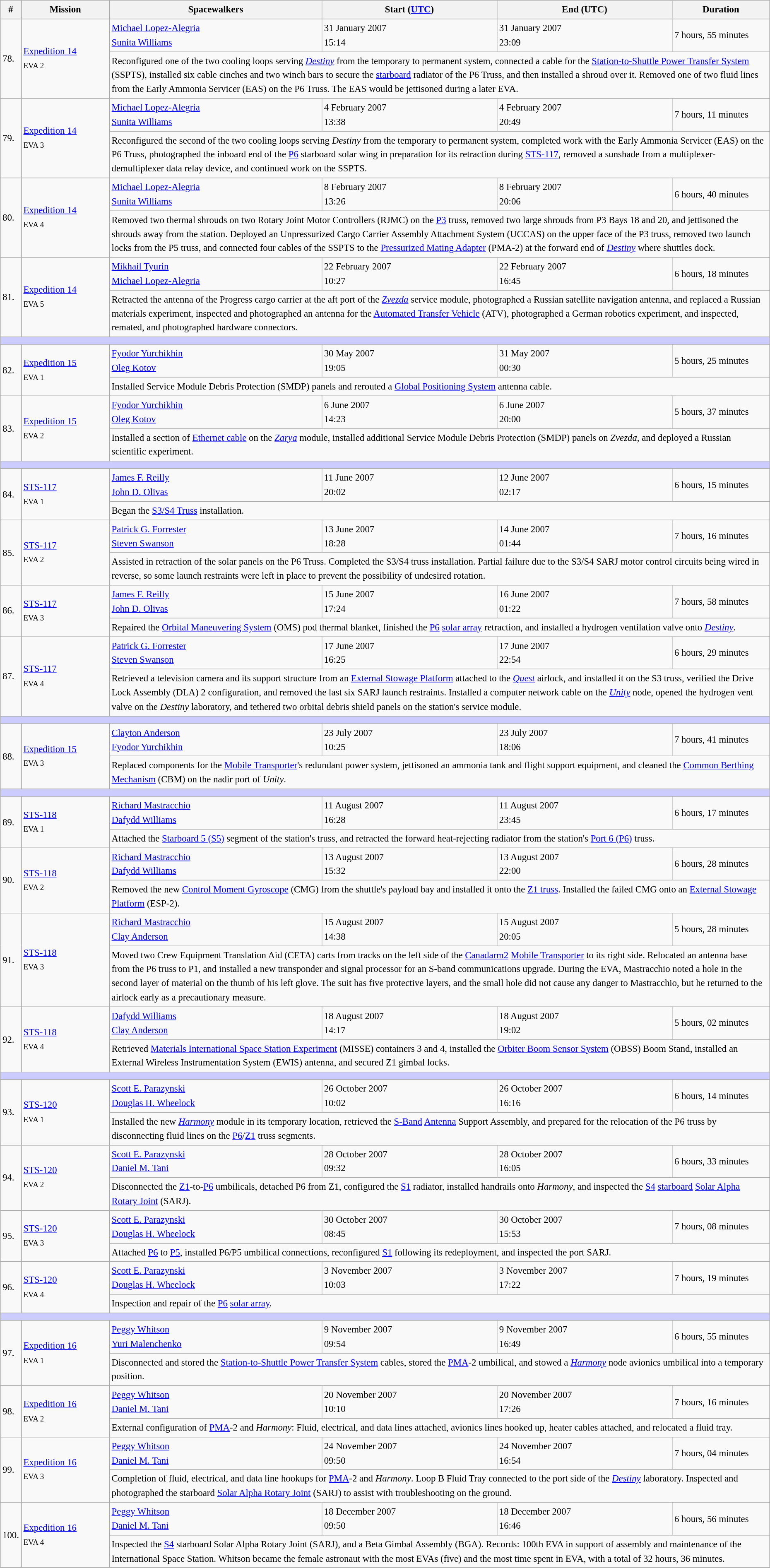<table class="wikitable sortable sticky-header" style="font-size:0.95em; line-height:1.5em;">
<tr>
<th scope="col" width="25">#</th>
<th scope="col" width="135">Mission</th>
<th scope="col" width="335">Spacewalkers</th>
<th scope="col" width="275">Start (<a href='#'>UTC</a>)</th>
<th scope="col" width="275">End (UTC)</th>
<th scope="col" width="150">Duration</th>
</tr>
<tr>
<td scope="row" rowspan=2>78.</td>
<td rowspan=2><a href='#'>Expedition 14</a><br><small>EVA 2</small></td>
<td> <a href='#'>Michael Lopez-Alegria</a><br> <a href='#'>Sunita Williams</a></td>
<td>31 January 2007<br>15:14</td>
<td>31 January 2007<br>23:09</td>
<td>7 hours, 55 minutes</td>
</tr>
<tr>
<td colspan=4>Reconfigured one of the two cooling loops serving <a href='#'><em>Destiny</em></a> from the temporary to permanent system, connected a cable for the <a href='#'>Station-to-Shuttle Power Transfer System</a> (SSPTS), installed six cable cinches and two winch bars to secure the <a href='#'>starboard</a> radiator of the P6 Truss, and then installed a shroud over it. Removed one of two fluid lines from the Early Ammonia Servicer (EAS) on the P6 Truss. The EAS would be jettisoned during a later EVA.</td>
</tr>
<tr>
<td scope="row" rowspan=2>79.</td>
<td rowspan=2><a href='#'>Expedition 14</a><br><small>EVA 3</small></td>
<td> <a href='#'>Michael Lopez-Alegria</a><br> <a href='#'>Sunita Williams</a></td>
<td>4 February 2007<br>13:38</td>
<td>4 February 2007<br>20:49</td>
<td>7 hours, 11 minutes</td>
</tr>
<tr>
<td colspan=4>Reconfigured the second of the two cooling loops serving <em>Destiny</em> from the temporary to permanent system, completed work with the Early Ammonia Servicer (EAS) on the P6 Truss, photographed the inboard end of the <a href='#'>P6</a> starboard solar wing in preparation for its retraction during <a href='#'>STS-117</a>, removed a sunshade from a multiplexer-demultiplexer data relay device, and continued work on the SSPTS.</td>
</tr>
<tr>
<td scope="row" rowspan=2>80.</td>
<td rowspan=2><a href='#'>Expedition 14</a><br><small>EVA 4</small></td>
<td> <a href='#'>Michael Lopez-Alegria</a><br> <a href='#'>Sunita Williams</a></td>
<td>8 February 2007<br>13:26</td>
<td>8 February 2007<br>20:06</td>
<td>6 hours, 40 minutes</td>
</tr>
<tr>
<td colspan=4>Removed two thermal shrouds on two Rotary Joint Motor Controllers (RJMC) on the <a href='#'>P3</a> truss, removed two large shrouds from P3 Bays 18 and 20, and jettisoned the shrouds away from the station. Deployed an Unpressurized Cargo Carrier Assembly Attachment System (UCCAS) on the upper face of the P3 truss, removed two launch locks from the P5 truss, and connected four cables of the SSPTS to the <a href='#'>Pressurized Mating Adapter</a> (PMA-2) at the forward end of <a href='#'><em>Destiny</em></a> where shuttles dock.</td>
</tr>
<tr>
<td scope="row" rowspan=2>81.</td>
<td rowspan=2><a href='#'>Expedition 14</a><br><small>EVA 5</small><br></td>
<td> <a href='#'>Mikhail Tyurin</a><br> <a href='#'>Michael Lopez-Alegria</a></td>
<td>22 February 2007<br>10:27</td>
<td>22 February 2007<br>16:45</td>
<td>6 hours, 18 minutes</td>
</tr>
<tr>
<td colspan=4>Retracted the antenna of the Progress cargo carrier at the aft port of the <a href='#'><em>Zvezda</em></a> service module, photographed a Russian satellite navigation antenna, and replaced a Russian materials experiment, inspected and photographed an antenna for the <a href='#'>Automated Transfer Vehicle</a> (ATV), photographed a German robotics experiment, and inspected, remated, and photographed hardware connectors.</td>
</tr>
<tr>
<td colspan=7 bgcolor=#ccccff height="5px"></td>
</tr>
<tr>
<td scope="row" rowspan=2>82.</td>
<td rowspan=2><a href='#'>Expedition 15</a><br><small>EVA 1</small><br></td>
<td> <a href='#'>Fyodor Yurchikhin</a><br> <a href='#'>Oleg Kotov</a></td>
<td>30 May 2007<br>19:05</td>
<td>31 May 2007<br>00:30</td>
<td>5 hours, 25 minutes</td>
</tr>
<tr>
<td colspan=4>Installed Service Module Debris Protection (SMDP) panels and rerouted a <a href='#'>Global Positioning System</a> antenna cable.</td>
</tr>
<tr>
<td rowspan=2>83.</td>
<td rowspan=2><a href='#'>Expedition 15</a><br><small>EVA 2</small><br></td>
<td> <a href='#'>Fyodor Yurchikhin</a><br> <a href='#'>Oleg Kotov</a></td>
<td>6 June 2007<br>14:23</td>
<td>6 June 2007<br>20:00</td>
<td>5 hours, 37 minutes</td>
</tr>
<tr>
<td colspan=4>Installed a section of <a href='#'>Ethernet cable</a> on the <em><a href='#'>Zarya</a></em> module, installed additional Service Module Debris Protection (SMDP) panels on <em>Zvezda</em>, and deployed a Russian scientific experiment.</td>
</tr>
<tr>
<td colspan=7 bgcolor=#ccccff height="5px"></td>
</tr>
<tr>
<td scope="row" rowspan=2>84.</td>
<td rowspan=2><a href='#'>STS-117</a><br><small>EVA 1</small></td>
<td> <a href='#'>James F. Reilly</a><br> <a href='#'>John D. Olivas</a></td>
<td>11 June 2007<br>20:02</td>
<td>12 June 2007<br>02:17</td>
<td>6 hours, 15 minutes</td>
</tr>
<tr>
<td colspan=4>Began the <a href='#'>S3/S4 Truss</a> installation.</td>
</tr>
<tr>
<td scope="row" rowspan=2>85.</td>
<td rowspan=2><a href='#'>STS-117</a><br><small>EVA 2</small></td>
<td> <a href='#'>Patrick G. Forrester</a><br> <a href='#'>Steven Swanson</a></td>
<td>13 June 2007<br>18:28</td>
<td>14 June 2007<br>01:44</td>
<td>7 hours, 16 minutes</td>
</tr>
<tr>
<td colspan=4>Assisted in retraction of the solar panels on the P6 Truss. Completed the S3/S4 truss installation. Partial failure due to the S3/S4 SARJ motor control circuits being wired in reverse, so some launch restraints were left in place to prevent the possibility of undesired rotation.</td>
</tr>
<tr>
<td scope="row" rowspan=2>86.</td>
<td rowspan=2><a href='#'>STS-117</a><br><small>EVA 3</small></td>
<td> <a href='#'>James F. Reilly</a><br> <a href='#'>John D. Olivas</a></td>
<td>15 June 2007<br>17:24</td>
<td>16 June 2007<br>01:22</td>
<td>7 hours, 58 minutes</td>
</tr>
<tr>
<td colspan=4>Repaired the <a href='#'>Orbital Maneuvering System</a> (OMS) pod thermal blanket, finished the <a href='#'>P6</a> <a href='#'>solar array</a> retraction, and installed a hydrogen ventilation valve onto <a href='#'><em>Destiny</em></a>.</td>
</tr>
<tr>
<td rowspan=2>87.</td>
<td rowspan=2><a href='#'>STS-117</a><br><small>EVA 4</small></td>
<td> <a href='#'>Patrick G. Forrester</a><br> <a href='#'>Steven Swanson</a></td>
<td>17 June 2007<br>16:25</td>
<td>17 June 2007<br>22:54</td>
<td>6 hours, 29 minutes</td>
</tr>
<tr>
<td colspan=4>Retrieved a television camera and its support structure from an <a href='#'>External Stowage Platform</a> attached to the <a href='#'><em>Quest</em></a> airlock, and installed it on the S3 truss, verified the Drive Lock Assembly (DLA) 2 configuration, and removed the last six SARJ launch restraints. Installed a computer network cable on the <a href='#'><em>Unity</em></a> node, opened the hydrogen vent valve on the <em>Destiny</em> laboratory, and tethered two orbital debris shield panels on the station's service module.</td>
</tr>
<tr>
<td colspan=7 bgcolor=#ccccff height="5px"></td>
</tr>
<tr>
<td rowspan=2>88.</td>
<td rowspan=2><a href='#'>Expedition 15</a><br><small>EVA 3</small></td>
<td> <a href='#'>Clayton Anderson</a><br> <a href='#'>Fyodor Yurchikhin</a></td>
<td>23 July 2007<br>10:25</td>
<td>23 July 2007<br>18:06</td>
<td>7 hours, 41 minutes</td>
</tr>
<tr>
<td colspan=4>Replaced components for the <a href='#'>Mobile Transporter</a>'s redundant power system, jettisoned an ammonia tank and flight support equipment, and cleaned the <a href='#'>Common Berthing Mechanism</a> (CBM) on the nadir port of <em>Unity</em>.</td>
</tr>
<tr>
<td colspan=7 bgcolor=#ccccff height="5px"></td>
</tr>
<tr>
<td scope="row" rowspan=2>89.</td>
<td rowspan=2><a href='#'>STS-118</a><br><small>EVA 1</small></td>
<td> <a href='#'>Richard Mastracchio</a><br> <a href='#'>Dafydd Williams</a></td>
<td>11 August 2007<br>16:28</td>
<td>11 August 2007<br>23:45</td>
<td>6 hours, 17 minutes</td>
</tr>
<tr>
<td colspan=4>Attached the <a href='#'>Starboard 5 (S5)</a> segment of the station's truss, and retracted the forward heat-rejecting radiator from the station's <a href='#'>Port 6 (P6)</a> truss.</td>
</tr>
<tr>
<td scope="row" rowspan=2>90.</td>
<td rowspan=2><a href='#'>STS-118</a><br><small>EVA 2</small></td>
<td> <a href='#'>Richard Mastracchio</a><br> <a href='#'>Dafydd Williams</a></td>
<td>13 August 2007<br>15:32</td>
<td>13 August 2007<br>22:00</td>
<td>6 hours, 28 minutes</td>
</tr>
<tr>
<td colspan=4>Removed the new <a href='#'>Control Moment Gyroscope</a> (CMG) from the shuttle's payload bay and installed it onto the <a href='#'>Z1 truss</a>. Installed the failed CMG onto an <a href='#'>External Stowage Platform</a> (ESP-2).</td>
</tr>
<tr>
<td scope="row" rowspan=2>91.</td>
<td rowspan=2><a href='#'>STS-118</a><br><small>EVA 3</small></td>
<td> <a href='#'>Richard Mastracchio</a><br> <a href='#'>Clay Anderson</a></td>
<td>15 August 2007<br>14:38</td>
<td>15 August 2007<br>20:05</td>
<td>5 hours, 28 minutes</td>
</tr>
<tr>
<td colspan=4>Moved two Crew Equipment Translation Aid (CETA) carts from tracks on the left side of the <a href='#'>Canadarm2</a> <a href='#'>Mobile Transporter</a> to its right side. Relocated an antenna base from the P6 truss to P1, and installed a new transponder and signal processor for an S-band communications upgrade. During the EVA, Mastracchio noted a hole in the second layer of material on the thumb of his left glove. The suit has five protective layers, and the small hole did not cause any danger to Mastracchio, but he returned to the airlock early as a precautionary measure.</td>
</tr>
<tr>
<td scope="row" rowspan=2>92.</td>
<td rowspan=2><a href='#'>STS-118</a><br><small>EVA 4</small></td>
<td> <a href='#'>Dafydd Williams</a><br> <a href='#'>Clay Anderson</a></td>
<td>18 August 2007<br>14:17</td>
<td>18 August 2007<br>19:02</td>
<td>5 hours, 02 minutes</td>
</tr>
<tr>
<td colspan=4>Retrieved <a href='#'>Materials International Space Station Experiment</a> (MISSE) containers 3 and 4, installed the <a href='#'>Orbiter Boom Sensor System</a> (OBSS) Boom Stand, installed an External Wireless Instrumentation System (EWIS) antenna, and secured Z1 gimbal locks.</td>
</tr>
<tr>
<td colspan=7 bgcolor=#ccccff height="5px"></td>
</tr>
<tr>
<td scope="row" rowspan=2>93.</td>
<td rowspan=2><a href='#'>STS-120</a><br><small>EVA 1</small></td>
<td> <a href='#'>Scott E. Parazynski</a><br> <a href='#'>Douglas H. Wheelock</a></td>
<td>26 October 2007<br>10:02</td>
<td>26 October 2007<br>16:16</td>
<td>6 hours, 14 minutes</td>
</tr>
<tr>
<td colspan=4>Installed the new <a href='#'><em>Harmony</em></a> module in its temporary location, retrieved the <a href='#'>S-Band</a> <a href='#'>Antenna</a> Support Assembly, and prepared for the relocation of the P6 truss by disconnecting fluid lines on the <a href='#'>P6</a>/<a href='#'>Z1</a> truss segments.</td>
</tr>
<tr>
<td scope="row" rowspan=2>94.</td>
<td rowspan=2><a href='#'>STS-120</a><br><small>EVA 2</small></td>
<td> <a href='#'>Scott E. Parazynski</a><br> <a href='#'>Daniel M. Tani</a></td>
<td>28 October 2007<br>09:32</td>
<td>28 October 2007<br>16:05</td>
<td>6 hours, 33 minutes</td>
</tr>
<tr>
<td colspan=4>Disconnected the <a href='#'>Z1</a>-to-<a href='#'>P6</a> umbilicals, detached P6 from Z1, configured the <a href='#'>S1</a> radiator, installed handrails onto <em>Harmony</em>, and inspected the <a href='#'>S4</a> <a href='#'>starboard</a> <a href='#'>Solar Alpha Rotary Joint</a> (SARJ).</td>
</tr>
<tr>
<td scope="row" rowspan=2>95.</td>
<td rowspan=2><a href='#'>STS-120</a><br><small>EVA 3</small></td>
<td> <a href='#'>Scott E. Parazynski</a><br> <a href='#'>Douglas H. Wheelock</a></td>
<td>30 October 2007<br>08:45</td>
<td>30 October 2007<br>15:53</td>
<td>7 hours, 08 minutes</td>
</tr>
<tr>
<td colspan=4>Attached <a href='#'>P6</a> to <a href='#'>P5</a>, installed P6/P5 umbilical connections, reconfigured <a href='#'>S1</a> following its redeployment, and inspected the port SARJ.</td>
</tr>
<tr>
<td rowspan=2>96.</td>
<td rowspan=2><a href='#'>STS-120</a><br><small>EVA 4</small></td>
<td> <a href='#'>Scott E. Parazynski</a><br> <a href='#'>Douglas H. Wheelock</a></td>
<td>3 November 2007<br>10:03</td>
<td>3 November 2007<br>17:22</td>
<td>7 hours, 19 minutes</td>
</tr>
<tr>
<td colspan=4>Inspection and repair of the <a href='#'>P6</a> <a href='#'>solar array</a>.</td>
</tr>
<tr>
<td colspan=7 bgcolor=#ccccff height="5px"></td>
</tr>
<tr>
<td scope="row" rowspan=2>97.</td>
<td rowspan=2><a href='#'>Expedition 16</a><br><small>EVA 1</small></td>
<td> <a href='#'>Peggy Whitson</a><br> <a href='#'>Yuri Malenchenko</a></td>
<td>9 November 2007<br>09:54</td>
<td>9 November 2007<br>16:49</td>
<td>6 hours, 55 minutes</td>
</tr>
<tr>
<td colspan=4>Disconnected and stored the <a href='#'>Station-to-Shuttle Power Transfer System</a> cables, stored the <a href='#'>PMA</a>-2 umbilical, and stowed a <a href='#'><em>Harmony</em></a> node avionics umbilical into a temporary position.</td>
</tr>
<tr>
<td scope="row" rowspan=2>98.</td>
<td rowspan=2><a href='#'>Expedition 16</a><br><small>EVA 2</small></td>
<td> <a href='#'>Peggy Whitson</a><br> <a href='#'>Daniel M. Tani</a></td>
<td>20 November 2007<br>10:10</td>
<td>20 November 2007<br>17:26</td>
<td>7 hours, 16 minutes</td>
</tr>
<tr>
<td colspan=4>External configuration of <a href='#'>PMA</a>-2 and <em>Harmony</em>: Fluid, electrical, and data lines attached, avionics lines hooked up, heater cables attached, and relocated a fluid tray.</td>
</tr>
<tr>
<td scope="row" rowspan=2>99.</td>
<td rowspan=2><a href='#'>Expedition 16</a><br><small>EVA 3</small></td>
<td> <a href='#'>Peggy Whitson</a><br> <a href='#'>Daniel M. Tani</a></td>
<td>24 November 2007<br>09:50</td>
<td>24 November 2007<br>16:54</td>
<td>7 hours, 04 minutes</td>
</tr>
<tr>
<td colspan=4>Completion of fluid, electrical, and data line hookups for <a href='#'>PMA</a>-2 and <em>Harmony</em>. Loop B Fluid Tray connected to the port side of the <a href='#'><em>Destiny</em></a> laboratory. Inspected and photographed the starboard <a href='#'>Solar Alpha Rotary Joint</a> (SARJ) to assist with troubleshooting on the ground.</td>
</tr>
<tr>
<td scope="row" rowspan=2>100.</td>
<td rowspan=2><a href='#'>Expedition 16</a><br><small>EVA 4</small></td>
<td> <a href='#'>Peggy Whitson</a><br> <a href='#'>Daniel M. Tani</a></td>
<td>18 December 2007<br>09:50</td>
<td>18 December 2007<br>16:46</td>
<td>6 hours, 56 minutes</td>
</tr>
<tr>
<td colspan=4>Inspected the <a href='#'>S4</a> starboard Solar Alpha Rotary Joint (SARJ), and a Beta Gimbal Assembly (BGA). Records: 100th EVA in support of assembly and maintenance of the International Space Station. Whitson became the female astronaut with the most EVAs (five) and the most time spent in EVA, with a total of 32 hours, 36 minutes.</td>
</tr>
</table>
